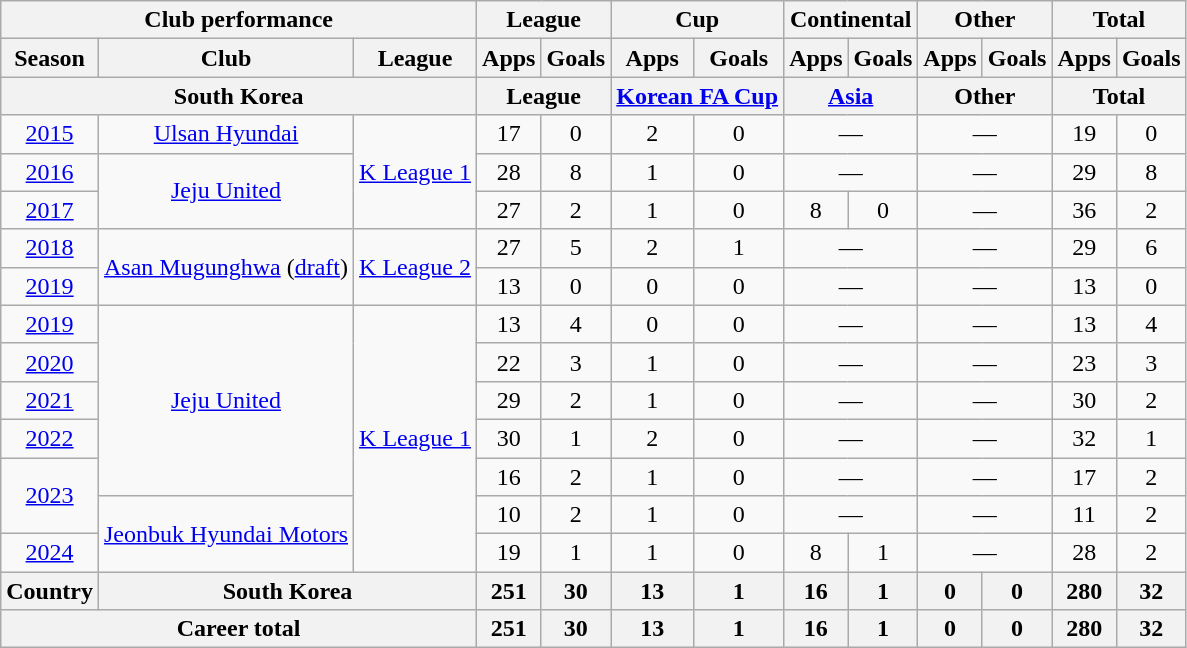<table class="wikitable" style="text-align:center">
<tr>
<th colspan=3>Club performance</th>
<th colspan=2>League</th>
<th colspan=2>Cup</th>
<th colspan=2>Continental</th>
<th colspan=2>Other</th>
<th colspan=2>Total</th>
</tr>
<tr>
<th>Season</th>
<th>Club</th>
<th>League</th>
<th>Apps</th>
<th>Goals</th>
<th>Apps</th>
<th>Goals</th>
<th>Apps</th>
<th>Goals</th>
<th>Apps</th>
<th>Goals</th>
<th>Apps</th>
<th>Goals</th>
</tr>
<tr>
<th colspan=3>South Korea</th>
<th colspan=2>League</th>
<th colspan=2><a href='#'>Korean FA Cup</a></th>
<th colspan=2><a href='#'>Asia</a></th>
<th colspan=2>Other</th>
<th colspan=2>Total</th>
</tr>
<tr>
<td><a href='#'>2015</a></td>
<td rowspan=1><a href='#'>Ulsan Hyundai</a></td>
<td rowspan=3><a href='#'>K League 1</a></td>
<td>17</td>
<td>0</td>
<td>2</td>
<td>0</td>
<td colspan=2>—</td>
<td colspan=2>—</td>
<td>19</td>
<td>0</td>
</tr>
<tr>
<td><a href='#'>2016</a></td>
<td rowspan=2><a href='#'>Jeju United</a></td>
<td>28</td>
<td>8</td>
<td>1</td>
<td>0</td>
<td colspan=2>—</td>
<td colspan=2>—</td>
<td>29</td>
<td>8</td>
</tr>
<tr>
<td><a href='#'>2017</a></td>
<td>27</td>
<td>2</td>
<td>1</td>
<td>0</td>
<td>8</td>
<td>0</td>
<td colspan=2>—</td>
<td>36</td>
<td>2</td>
</tr>
<tr>
<td><a href='#'>2018</a></td>
<td rowspan=2><a href='#'>Asan Mugunghwa</a> (<a href='#'>draft</a>)</td>
<td rowspan=2><a href='#'>K League 2</a></td>
<td>27</td>
<td>5</td>
<td>2</td>
<td>1</td>
<td colspan=2>—</td>
<td colspan=2>—</td>
<td>29</td>
<td>6</td>
</tr>
<tr>
<td><a href='#'>2019</a></td>
<td>13</td>
<td>0</td>
<td>0</td>
<td>0</td>
<td colspan=2>—</td>
<td colspan=2>—</td>
<td>13</td>
<td>0</td>
</tr>
<tr>
<td><a href='#'>2019</a></td>
<td rowspan=5><a href='#'>Jeju United</a></td>
<td rowspan=7><a href='#'>K League 1</a></td>
<td>13</td>
<td>4</td>
<td>0</td>
<td>0</td>
<td colspan=2>—</td>
<td colspan=2>—</td>
<td>13</td>
<td>4</td>
</tr>
<tr>
<td><a href='#'>2020</a></td>
<td>22</td>
<td>3</td>
<td>1</td>
<td>0</td>
<td colspan=2>—</td>
<td colspan=2>—</td>
<td>23</td>
<td>3</td>
</tr>
<tr>
<td><a href='#'>2021</a></td>
<td>29</td>
<td>2</td>
<td>1</td>
<td>0</td>
<td colspan=2>—</td>
<td colspan=2>—</td>
<td>30</td>
<td>2</td>
</tr>
<tr>
<td><a href='#'>2022</a></td>
<td>30</td>
<td>1</td>
<td>2</td>
<td>0</td>
<td colspan=2>—</td>
<td colspan=2>—</td>
<td>32</td>
<td>1</td>
</tr>
<tr>
<td rowspan=2><a href='#'>2023</a></td>
<td>16</td>
<td>2</td>
<td>1</td>
<td>0</td>
<td colspan=2>—</td>
<td colspan=2>—</td>
<td>17</td>
<td>2</td>
</tr>
<tr>
<td rowspan=2><a href='#'>Jeonbuk Hyundai Motors</a></td>
<td>10</td>
<td>2</td>
<td>1</td>
<td>0</td>
<td colspan=2>—</td>
<td colspan=2>—</td>
<td>11</td>
<td>2</td>
</tr>
<tr>
<td><a href='#'>2024</a></td>
<td>19</td>
<td>1</td>
<td>1</td>
<td>0</td>
<td>8</td>
<td>1</td>
<td colspan=2>—</td>
<td>28</td>
<td>2</td>
</tr>
<tr>
<th>Country</th>
<th colspan=2>South Korea</th>
<th>251</th>
<th>30</th>
<th>13</th>
<th>1</th>
<th>16</th>
<th>1</th>
<th>0</th>
<th>0</th>
<th>280</th>
<th>32</th>
</tr>
<tr>
<th colspan=3>Career total</th>
<th>251</th>
<th>30</th>
<th>13</th>
<th>1</th>
<th>16</th>
<th>1</th>
<th>0</th>
<th>0</th>
<th>280</th>
<th>32</th>
</tr>
</table>
